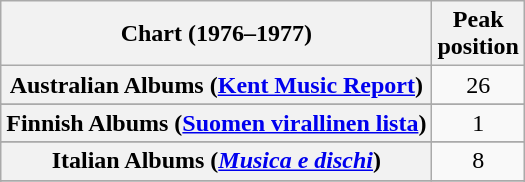<table class="wikitable sortable plainrowheaders" style="text-align:center;">
<tr>
<th scope="col">Chart (1976–1977)</th>
<th scope="col">Peak<br>position</th>
</tr>
<tr>
<th scope="row">Australian Albums (<a href='#'>Kent Music Report</a>)</th>
<td>26</td>
</tr>
<tr>
</tr>
<tr>
</tr>
<tr>
<th scope="row">Finnish Albums (<a href='#'>Suomen virallinen lista</a>)</th>
<td>1</td>
</tr>
<tr>
</tr>
<tr>
<th scope="row">Italian Albums (<em><a href='#'>Musica e dischi</a></em>)</th>
<td>8</td>
</tr>
<tr>
</tr>
<tr>
</tr>
<tr>
</tr>
<tr>
</tr>
</table>
